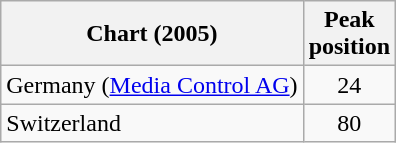<table class="wikitable sortable">
<tr>
<th>Chart (2005)</th>
<th>Peak<br>position</th>
</tr>
<tr>
<td>Germany (<a href='#'>Media Control AG</a>)</td>
<td style="text-align:center;">24</td>
</tr>
<tr>
<td>Switzerland</td>
<td style="text-align:center;">80</td>
</tr>
</table>
